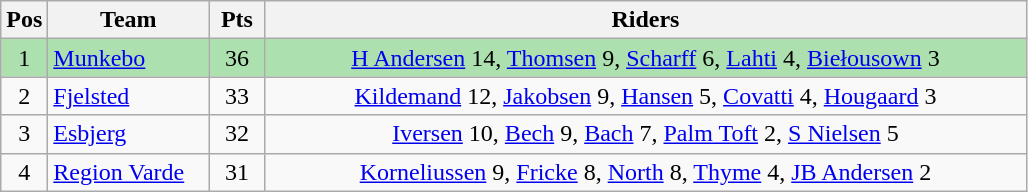<table class="wikitable" style="font-size: 100%">
<tr>
<th width=20>Pos</th>
<th width=100>Team</th>
<th width=30>Pts</th>
<th width=500>Riders</th>
</tr>
<tr align=center style="background:#ACE1AF;">
<td>1</td>
<td align="left"><a href='#'>Munkebo</a></td>
<td>36</td>
<td><a href='#'>H Andersen</a> 14, <a href='#'>Thomsen</a> 9, <a href='#'>Scharff</a> 6, <a href='#'>Lahti</a> 4, <a href='#'>Biełousown</a> 3</td>
</tr>
<tr align=center>
<td>2</td>
<td align="left"><a href='#'>Fjelsted</a></td>
<td>33</td>
<td><a href='#'>Kildemand</a> 12, <a href='#'>Jakobsen</a> 9, <a href='#'>Hansen</a> 5, <a href='#'>Covatti</a> 4, <a href='#'>Hougaard</a> 3</td>
</tr>
<tr align=center>
<td>3</td>
<td align="left"><a href='#'>Esbjerg</a></td>
<td>32</td>
<td><a href='#'>Iversen</a> 10, <a href='#'>Bech</a> 9,  <a href='#'>Bach</a> 7, <a href='#'>Palm Toft</a> 2, <a href='#'>S Nielsen</a> 5</td>
</tr>
<tr align=center>
<td>4</td>
<td align="left"><a href='#'>Region Varde</a></td>
<td>31</td>
<td><a href='#'>Korneliussen</a> 9, <a href='#'>Fricke</a> 8, <a href='#'>North</a> 8, <a href='#'>Thyme</a> 4, <a href='#'>JB Andersen</a> 2</td>
</tr>
</table>
